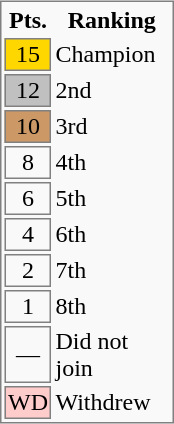<table style="background:#F9F9F9;float: right; border: 1px solid gray; margin: .46em 0 0 .2em;">
<tr>
<th width="25px">Pts.</th>
<th width="75px">Ranking</th>
</tr>
<tr>
<td bgcolor=gold align=center style="border: 1px solid gray;">15</td>
<td>Champion</td>
</tr>
<tr>
<td bgcolor=silver align=center style="border: 1px solid gray;">12</td>
<td>2nd</td>
</tr>
<tr>
<td bgcolor=#CC9966 align=center style="border: 1px solid gray;">10</td>
<td>3rd</td>
</tr>
<tr>
<td align=center style="border: 1px solid gray;">8</td>
<td>4th</td>
</tr>
<tr>
<td align=center style="border: 1px solid gray;">6</td>
<td>5th</td>
</tr>
<tr>
<td align=center style="border: 1px solid gray;">4</td>
<td>6th</td>
</tr>
<tr>
<td align=center style="border: 1px solid gray;">2</td>
<td>7th</td>
</tr>
<tr>
<td align=center style="border: 1px solid gray;">1</td>
<td>8th</td>
</tr>
<tr>
<td align=center style="border: 1px solid gray;">—</td>
<td>Did not join</td>
</tr>
<tr>
<td bgcolor=#FFCCCC align=center style="border: 1px solid gray;">WD</td>
<td>Withdrew</td>
</tr>
</table>
